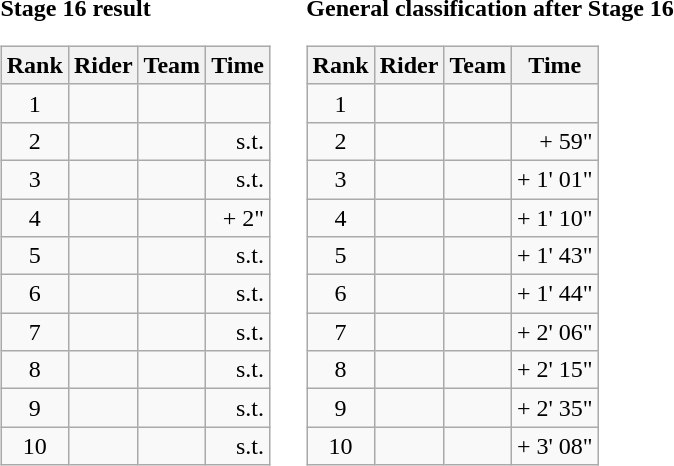<table>
<tr>
<td><strong>Stage 16 result</strong><br><table class="wikitable">
<tr>
<th scope="col">Rank</th>
<th scope="col">Rider</th>
<th scope="col">Team</th>
<th scope="col">Time</th>
</tr>
<tr>
<td style="text-align:center;">1</td>
<td></td>
<td></td>
<td style="text-align:right;"></td>
</tr>
<tr>
<td style="text-align:center;">2</td>
<td></td>
<td></td>
<td style="text-align:right;">s.t.</td>
</tr>
<tr>
<td style="text-align:center;">3</td>
<td></td>
<td></td>
<td style="text-align:right;">s.t.</td>
</tr>
<tr>
<td style="text-align:center;">4</td>
<td></td>
<td></td>
<td style="text-align:right;">+ 2"</td>
</tr>
<tr>
<td style="text-align:center;">5</td>
<td></td>
<td></td>
<td style="text-align:right;">s.t.</td>
</tr>
<tr>
<td style="text-align:center;">6</td>
<td></td>
<td></td>
<td style="text-align:right;">s.t.</td>
</tr>
<tr>
<td style="text-align:center;">7</td>
<td></td>
<td></td>
<td style="text-align:right;">s.t.</td>
</tr>
<tr>
<td style="text-align:center;">8</td>
<td></td>
<td></td>
<td style="text-align:right;">s.t.</td>
</tr>
<tr>
<td style="text-align:center;">9</td>
<td></td>
<td></td>
<td style="text-align:right;">s.t.</td>
</tr>
<tr>
<td style="text-align:center;">10</td>
<td></td>
<td></td>
<td style="text-align:right;">s.t.</td>
</tr>
</table>
</td>
<td></td>
<td><strong>General classification after Stage 16</strong><br><table class="wikitable">
<tr>
<th scope="col">Rank</th>
<th scope="col">Rider</th>
<th scope="col">Team</th>
<th scope="col">Time</th>
</tr>
<tr>
<td style="text-align:center;">1</td>
<td></td>
<td></td>
<td style="text-align:right;"></td>
</tr>
<tr>
<td style="text-align:center;">2</td>
<td></td>
<td></td>
<td style="text-align:right;">+ 59"</td>
</tr>
<tr>
<td style="text-align:center;">3</td>
<td></td>
<td></td>
<td style="text-align:right;">+ 1' 01"</td>
</tr>
<tr>
<td style="text-align:center;">4</td>
<td></td>
<td></td>
<td style="text-align:right;">+ 1' 10"</td>
</tr>
<tr>
<td style="text-align:center;">5</td>
<td></td>
<td></td>
<td style="text-align:right;">+ 1' 43"</td>
</tr>
<tr>
<td style="text-align:center;">6</td>
<td></td>
<td></td>
<td style="text-align:right;">+ 1' 44"</td>
</tr>
<tr>
<td style="text-align:center;">7</td>
<td></td>
<td></td>
<td style="text-align:right;">+ 2' 06"</td>
</tr>
<tr>
<td style="text-align:center;">8</td>
<td></td>
<td></td>
<td style="text-align:right;">+ 2' 15"</td>
</tr>
<tr>
<td style="text-align:center;">9</td>
<td></td>
<td></td>
<td style="text-align:right;">+ 2' 35"</td>
</tr>
<tr>
<td style="text-align:center;">10</td>
<td></td>
<td></td>
<td style="text-align:right;">+ 3' 08"</td>
</tr>
</table>
</td>
</tr>
</table>
